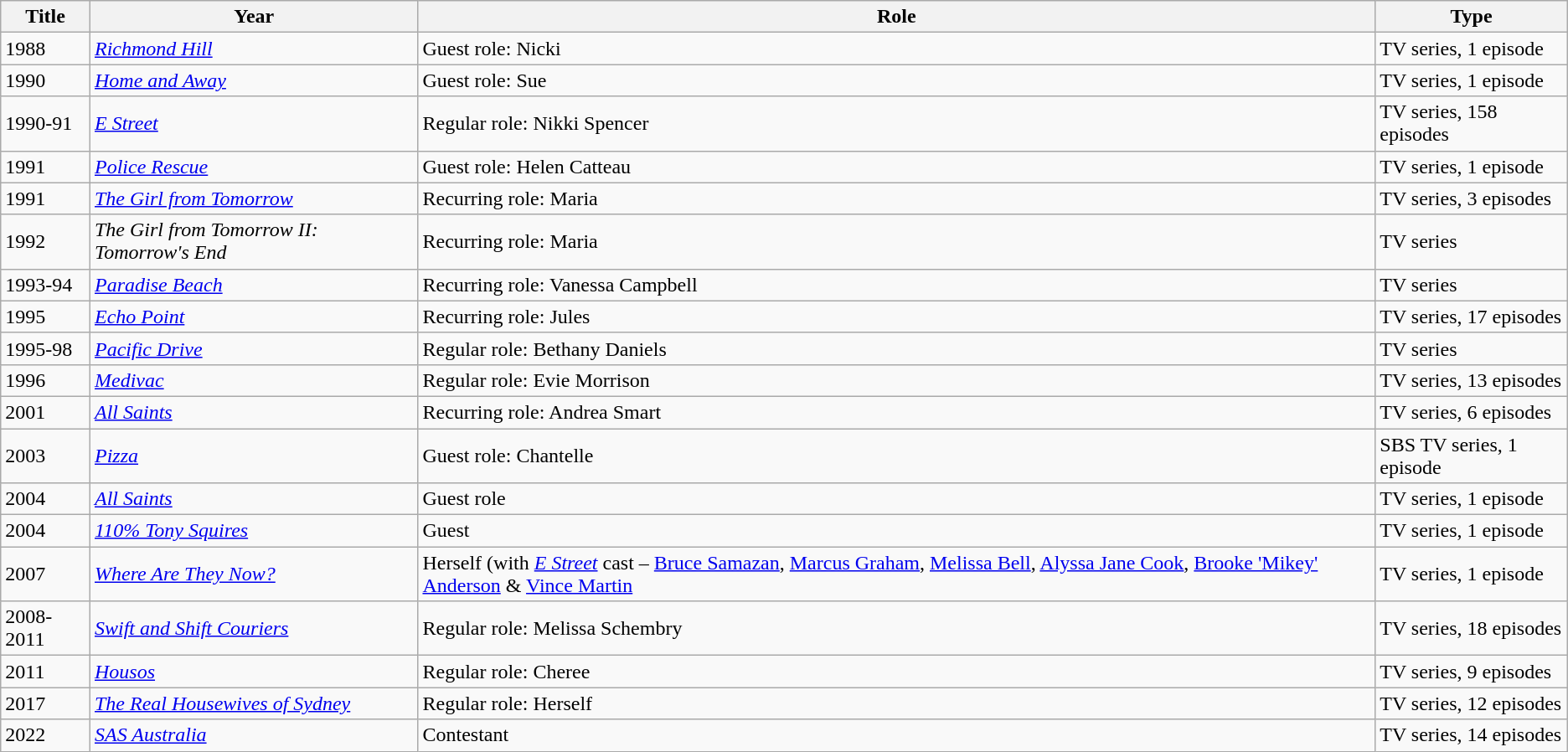<table class="wikitable">
<tr>
<th>Title</th>
<th>Year</th>
<th>Role</th>
<th>Type</th>
</tr>
<tr>
<td>1988</td>
<td><em><a href='#'>Richmond Hill</a></em></td>
<td>Guest role: Nicki</td>
<td>TV series, 1 episode</td>
</tr>
<tr>
<td>1990</td>
<td><em><a href='#'>Home and Away</a></em></td>
<td>Guest role: Sue</td>
<td>TV series, 1 episode</td>
</tr>
<tr>
<td>1990-91</td>
<td><em><a href='#'>E Street</a></em></td>
<td>Regular role: Nikki Spencer</td>
<td>TV series, 158 episodes</td>
</tr>
<tr>
<td>1991</td>
<td><em><a href='#'>Police Rescue</a></em></td>
<td>Guest role: Helen Catteau</td>
<td>TV series, 1 episode</td>
</tr>
<tr>
<td>1991</td>
<td><em><a href='#'>The Girl from Tomorrow</a></em></td>
<td>Recurring role: Maria</td>
<td>TV series, 3 episodes</td>
</tr>
<tr>
<td>1992</td>
<td><em>The Girl from Tomorrow II: Tomorrow's End</em></td>
<td>Recurring role: Maria</td>
<td>TV series</td>
</tr>
<tr>
<td>1993-94</td>
<td><em><a href='#'>Paradise Beach</a></em></td>
<td>Recurring role: Vanessa Campbell</td>
<td>TV series</td>
</tr>
<tr>
<td>1995</td>
<td><em><a href='#'>Echo Point</a></em></td>
<td>Recurring role: Jules</td>
<td>TV series, 17 episodes</td>
</tr>
<tr>
<td>1995-98</td>
<td><em><a href='#'>Pacific Drive</a></em></td>
<td>Regular role: Bethany Daniels</td>
<td>TV series</td>
</tr>
<tr>
<td>1996</td>
<td><em><a href='#'>Medivac</a></em></td>
<td>Regular role: Evie Morrison</td>
<td>TV series, 13 episodes</td>
</tr>
<tr>
<td>2001</td>
<td><em><a href='#'>All Saints</a></em></td>
<td>Recurring role: Andrea Smart</td>
<td>TV series, 6 episodes</td>
</tr>
<tr>
<td>2003</td>
<td><em><a href='#'>Pizza</a></em></td>
<td>Guest role: Chantelle</td>
<td>SBS TV series, 1 episode</td>
</tr>
<tr>
<td>2004</td>
<td><em><a href='#'>All Saints</a></em></td>
<td>Guest role</td>
<td>TV series, 1 episode</td>
</tr>
<tr>
<td>2004</td>
<td><em><a href='#'>110% Tony Squires</a></em></td>
<td>Guest</td>
<td>TV series, 1 episode</td>
</tr>
<tr>
<td>2007</td>
<td><em><a href='#'>Where Are They Now?</a></em></td>
<td>Herself (with <em><a href='#'>E Street</a></em> cast – <a href='#'>Bruce Samazan</a>, <a href='#'>Marcus Graham</a>, <a href='#'>Melissa Bell</a>, <a href='#'>Alyssa Jane Cook</a>, <a href='#'>Brooke 'Mikey' Anderson</a> & <a href='#'>Vince Martin</a></td>
<td>TV series, 1 episode</td>
</tr>
<tr>
<td>2008-2011</td>
<td><em><a href='#'>Swift and Shift Couriers</a></em></td>
<td>Regular role: Melissa Schembry</td>
<td>TV series, 18 episodes</td>
</tr>
<tr>
<td>2011</td>
<td><em><a href='#'>Housos</a></em></td>
<td>Regular role: Cheree</td>
<td>TV series, 9 episodes</td>
</tr>
<tr>
<td>2017</td>
<td><em><a href='#'>The Real Housewives of Sydney</a></em></td>
<td>Regular role: Herself</td>
<td>TV series, 12 episodes</td>
</tr>
<tr>
<td>2022</td>
<td><em><a href='#'>SAS Australia</a></em></td>
<td>Contestant</td>
<td>TV series, 14 episodes</td>
</tr>
</table>
